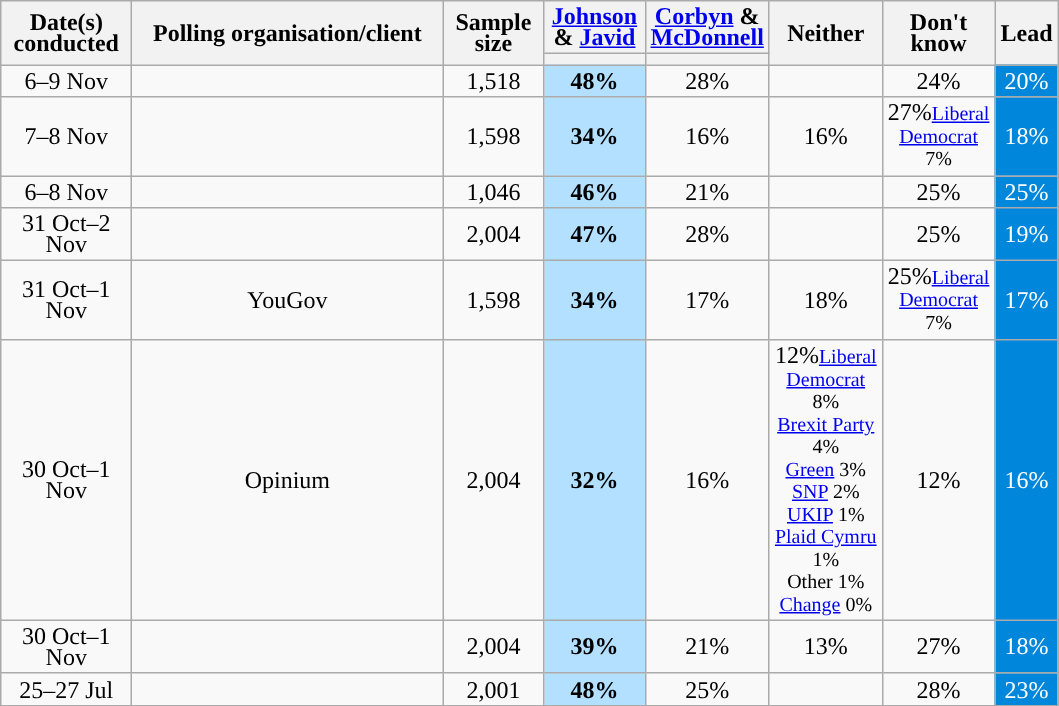<table class="wikitable sortable" style="text-align:center;line-height:14px">
<tr>
<th style="width:80px;" rowspan="2">Date(s)<br>conducted</th>
<th style="width:200px;" rowspan="2">Polling organisation/client</th>
<th style="width:60px;" rowspan="2">Sample size</th>
<th style="width:60px;" class="unsortable"><a href='#'>Johnson</a> & <a href='#'>Javid</a></th>
<th style="width:60px;" class="unsortable"><a href='#'>Corbyn</a> & <a href='#'>McDonnell</a></th>
<th style="width:60px;" rowspan="2" class="unsortable">Neither</th>
<th style="width:60px;" rowspan="2" class="unsortable">Don't know</th>
<th class="unsortable" style="width:20px;" rowspan="2">Lead</th>
</tr>
<tr>
<th class="unsortable" style="color:inherit;background:"></th>
<th class="unsortable" style="color:inherit;background:"></th>
</tr>
<tr>
<td>6–9 Nov</td>
<td></td>
<td>1,518</td>
<td style="background:#B3E0FF"><strong>48%</strong></td>
<td>28%</td>
<td></td>
<td>24%</td>
<td style="background:#0087DC; color:white;">20%</td>
</tr>
<tr>
<td>7–8 Nov</td>
<td></td>
<td>1,598</td>
<td style="background:#B3E0FF"><strong>34%</strong></td>
<td>16%</td>
<td>16%</td>
<td>27%<small><a href='#'>Liberal Democrat</a> 7% </small></td>
<td style="background:#0087DC; color:white;">18%</td>
</tr>
<tr>
<td>6–8 Nov</td>
<td></td>
<td>1,046</td>
<td style="background:#B3E0FF"><strong>46%</strong></td>
<td>21%</td>
<td></td>
<td>25%</td>
<td style="background:#0087DC; color:white;">25%</td>
</tr>
<tr>
<td>31 Oct–2 Nov</td>
<td></td>
<td>2,004</td>
<td style="background:#B3E0FF"><strong>47%</strong></td>
<td>28%</td>
<td></td>
<td>25%</td>
<td style="background:#0087DC; color:white;">19%</td>
</tr>
<tr>
<td>31 Oct–1 Nov</td>
<td>YouGov</td>
<td>1,598</td>
<td style="background:#B3E0FF"><strong>34%</strong></td>
<td>17%</td>
<td>18%</td>
<td>25%<small><a href='#'>Liberal Democrat</a> 7% </small></td>
<td style="background:#0087DC; color:white;">17%</td>
</tr>
<tr>
<td>30 Oct–1 Nov</td>
<td>Opinium</td>
<td>2,004</td>
<td style="background:#B3E0FF"><strong>32%</strong></td>
<td>16%</td>
<td>12%<small><a href='#'>Liberal Democrat</a> 8%<br><a href='#'>Brexit Party</a> 4%<br><a href='#'>Green</a> 3%<br><a href='#'>SNP</a> 2% <br><a href='#'>UKIP</a> 1% <br><a href='#'>Plaid Cymru</a> 1%<br>Other 1%<br><a href='#'>Change</a> 0% </small></td>
<td>12%</td>
<td style="background:#0087DC; color:white;">16%</td>
</tr>
<tr>
<td>30 Oct–1 Nov</td>
<td> </td>
<td>2,004</td>
<td style="background:#B3E0FF"><strong>39%</strong></td>
<td>21%</td>
<td>13%</td>
<td>27%</td>
<td style="background:#0087DC; color:white;">18%</td>
</tr>
<tr>
<td>25–27 Jul</td>
<td> </td>
<td>2,001</td>
<td style="background:#B3E0FF"><strong>48%</strong></td>
<td>25%</td>
<td></td>
<td>28%</td>
<td style="background:#0087DC; color:white;">23%</td>
</tr>
<tr>
</tr>
</table>
